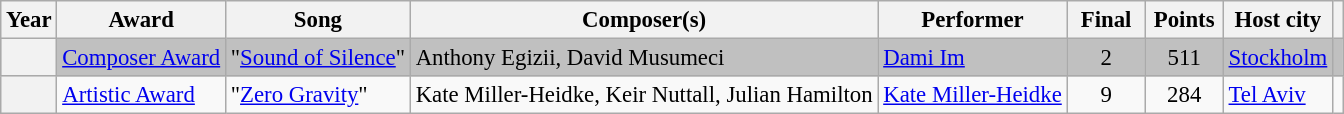<table class="wikitable plainrowheaders" style="font-size: 95%">
<tr>
<th>Year</th>
<th>Award</th>
<th>Song</th>
<th>Composer(s)</th>
<th>Performer</th>
<th width=45px>Final</th>
<th width=45px>Points</th>
<th>Host city</th>
<th></th>
</tr>
<tr style="background-color:silver;">
<th scope="row"></th>
<td><a href='#'>Composer Award</a></td>
<td>"<a href='#'>Sound of Silence</a>"</td>
<td>Anthony Egizii, David Musumeci</td>
<td><a href='#'>Dami Im</a></td>
<td style="text-align:center;">2</td>
<td style="text-align:center;">511</td>
<td> <a href='#'>Stockholm</a></td>
<td></td>
</tr>
<tr>
<th scope="row"></th>
<td><a href='#'>Artistic Award</a></td>
<td>"<a href='#'>Zero Gravity</a>"</td>
<td>Kate Miller-Heidke, Keir Nuttall, Julian Hamilton</td>
<td><a href='#'>Kate Miller-Heidke</a></td>
<td style="text-align:center;">9</td>
<td style="text-align:center;">284</td>
<td> <a href='#'>Tel Aviv</a></td>
<td></td>
</tr>
</table>
